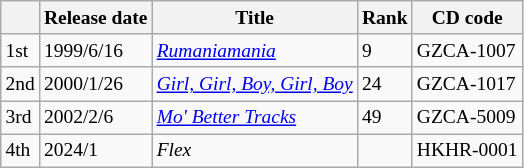<table class=wikitable style="font-size:small">
<tr>
<th></th>
<th>Release date</th>
<th>Title</th>
<th>Rank</th>
<th>CD code</th>
</tr>
<tr>
<td>1st</td>
<td>1999/6/16</td>
<td><em><a href='#'>Rumaniamania</a></em></td>
<td>9</td>
<td>GZCA-1007</td>
</tr>
<tr>
<td>2nd</td>
<td>2000/1/26</td>
<td><em><a href='#'>Girl, Girl, Boy, Girl, Boy</a></em></td>
<td>24</td>
<td>GZCA-1017</td>
</tr>
<tr>
<td>3rd</td>
<td>2002/2/6</td>
<td><em><a href='#'>Mo' Better Tracks</a></em></td>
<td>49</td>
<td>GZCA-5009</td>
</tr>
<tr>
<td>4th</td>
<td>2024/1</td>
<td><em>Flex</em></td>
<td></td>
<td>HKHR-0001</td>
</tr>
</table>
